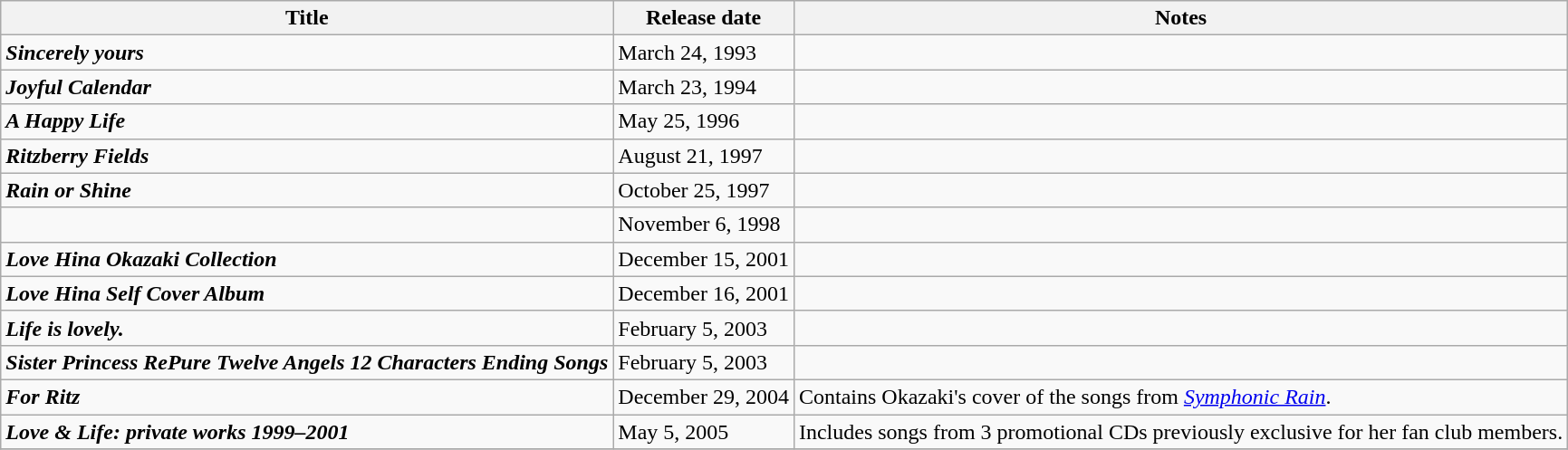<table class="wikitable">
<tr>
<th>Title</th>
<th>Release date</th>
<th>Notes</th>
</tr>
<tr>
<td><strong><em>Sincerely yours</em></strong></td>
<td>March 24, 1993</td>
<td></td>
</tr>
<tr>
<td><strong><em>Joyful Calendar</em></strong></td>
<td>March 23, 1994</td>
<td></td>
</tr>
<tr>
<td><strong><em>A Happy Life</em></strong></td>
<td>May 25, 1996</td>
<td></td>
</tr>
<tr>
<td><strong><em>Ritzberry Fields</em></strong></td>
<td>August 21, 1997</td>
<td></td>
</tr>
<tr>
<td><strong><em>Rain or Shine</em></strong></td>
<td>October 25, 1997</td>
<td></td>
</tr>
<tr>
<td><strong></strong></td>
<td>November 6, 1998</td>
<td></td>
</tr>
<tr>
<td><strong><em>Love Hina Okazaki Collection</em></strong></td>
<td>December 15, 2001</td>
<td></td>
</tr>
<tr>
<td><strong><em>Love Hina Self Cover Album</em></strong></td>
<td>December 16, 2001</td>
<td></td>
</tr>
<tr>
<td><strong><em>Life is lovely.</em></strong></td>
<td>February 5, 2003</td>
<td></td>
</tr>
<tr>
<td><strong><em>Sister Princess RePure Twelve Angels 12 Characters Ending Songs</em></strong></td>
<td>February 5, 2003</td>
<td></td>
</tr>
<tr>
<td><strong><em>For Ritz</em></strong></td>
<td>December 29, 2004</td>
<td>Contains Okazaki's cover of the songs from <em><a href='#'>Symphonic Rain</a></em>.</td>
</tr>
<tr>
<td><strong><em>Love & Life: private works 1999–2001</em></strong></td>
<td>May 5, 2005</td>
<td>Includes songs from 3 promotional CDs previously exclusive for her fan club members.</td>
</tr>
<tr>
</tr>
</table>
